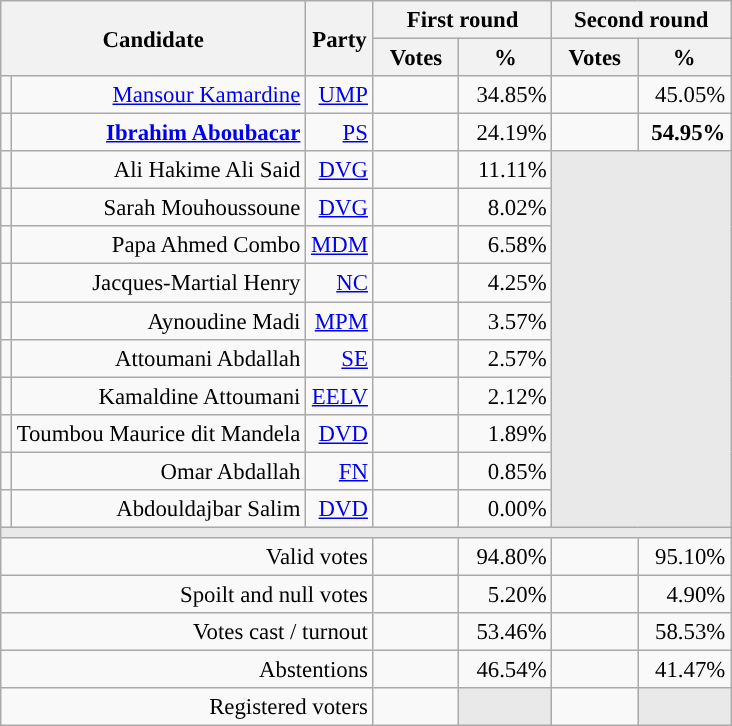<table class="wikitable" style="text-align:right;font-size:95%;">
<tr>
<th rowspan=2 colspan=2>Candidate</th>
<th rowspan=2 colspan=1>Party</th>
<th colspan=2>First round</th>
<th colspan=2>Second round</th>
</tr>
<tr>
<th style="width:50px;">Votes</th>
<th style="width:55px;">%</th>
<th style="width:50px;">Votes</th>
<th style="width:55px;">%</th>
</tr>
<tr>
<td style="color:inherit;background-color:"></td>
<td><a href='#'>Mansour Kamardine</a></td>
<td><a href='#'>UMP</a></td>
<td></td>
<td>34.85%</td>
<td></td>
<td>45.05%</td>
</tr>
<tr>
<td style="color:inherit;background-color:"></td>
<td><strong><a href='#'>Ibrahim Aboubacar</a></strong></td>
<td><a href='#'>PS</a></td>
<td></td>
<td>24.19%</td>
<td><strong></strong></td>
<td><strong>54.95%</strong></td>
</tr>
<tr>
<td style="color:inherit;background-color:"></td>
<td>Ali Hakime Ali Said</td>
<td><a href='#'>DVG</a></td>
<td></td>
<td>11.11%</td>
<td colspan=7 rowspan=10 style="background-color:#E9E9E9;"></td>
</tr>
<tr>
<td style="color:inherit;background-color:"></td>
<td>Sarah Mouhoussoune</td>
<td><a href='#'>DVG</a></td>
<td></td>
<td>8.02%</td>
</tr>
<tr>
<td style="color:inherit;background-color:"></td>
<td>Papa Ahmed Combo</td>
<td><a href='#'>MDM</a></td>
<td></td>
<td>6.58%</td>
</tr>
<tr>
<td style="color:inherit;background-color:"></td>
<td>Jacques-Martial Henry</td>
<td><a href='#'>NC</a></td>
<td></td>
<td>4.25%</td>
</tr>
<tr>
<td style="color:inherit;background-color:"></td>
<td>Aynoudine Madi</td>
<td><a href='#'>MPM</a></td>
<td></td>
<td>3.57%</td>
</tr>
<tr>
<td style="color:inherit;background-color:"></td>
<td>Attoumani Abdallah</td>
<td><a href='#'>SE</a></td>
<td></td>
<td>2.57%</td>
</tr>
<tr>
<td style="color:inherit;background-color:"></td>
<td>Kamaldine Attoumani</td>
<td><a href='#'>EELV</a></td>
<td></td>
<td>2.12%</td>
</tr>
<tr>
<td style="color:inherit;background-color:"></td>
<td>Toumbou Maurice dit Mandela</td>
<td><a href='#'>DVD</a></td>
<td></td>
<td>1.89%</td>
</tr>
<tr>
<td style="color:inherit;background-color:"></td>
<td>Omar Abdallah</td>
<td><a href='#'>FN</a></td>
<td></td>
<td>0.85%</td>
</tr>
<tr>
<td style="color:inherit;background-color:"></td>
<td>Abdouldajbar Salim</td>
<td><a href='#'>DVD</a></td>
<td></td>
<td>0.00%</td>
</tr>
<tr>
<td colspan=7 style="background-color:#E9E9E9;"></td>
</tr>
<tr>
<td colspan=3>Valid votes</td>
<td></td>
<td>94.80%</td>
<td></td>
<td>95.10%</td>
</tr>
<tr>
<td colspan=3>Spoilt and null votes</td>
<td></td>
<td>5.20%</td>
<td></td>
<td>4.90%</td>
</tr>
<tr>
<td colspan=3>Votes cast / turnout</td>
<td></td>
<td>53.46%</td>
<td></td>
<td>58.53%</td>
</tr>
<tr>
<td colspan=3>Abstentions</td>
<td></td>
<td>46.54%</td>
<td></td>
<td>41.47%</td>
</tr>
<tr>
<td colspan=3>Registered voters</td>
<td></td>
<td style="background-color:#E9E9E9;"></td>
<td></td>
<td style="background-color:#E9E9E9;"></td>
</tr>
</table>
